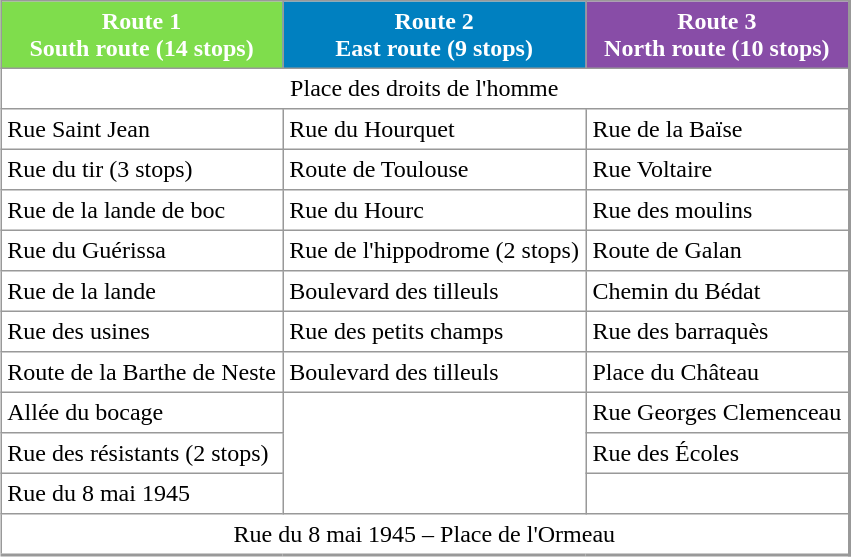<table align="center" rules="all" cellspacing="0" cellpadding="4" style="border: 1px solid #999; border-right: 2px solid #999; border-bottom: 2px solid #999">
<tr style="color:white;">
<th bgcolor="#7FDD4C">Route 1<br> South route (14 stops)</th>
<th bgcolor="0080C0">Route 2 <br>East route (9 stops)</th>
<th bgcolor="#884DA7">Route 3 <br> North route (10 stops)</th>
</tr>
<tr>
<td style="text-align:center;" colspan=3>Place des droits de l'homme</td>
</tr>
<tr>
<td>Rue Saint Jean</td>
<td>Rue du Hourquet</td>
<td>Rue de la Baïse</td>
</tr>
<tr>
<td>Rue du tir (3 stops)</td>
<td>Route de Toulouse</td>
<td>Rue Voltaire</td>
</tr>
<tr>
<td>Rue de la lande de boc</td>
<td>Rue du Hourc</td>
<td>Rue des moulins</td>
</tr>
<tr>
<td>Rue du Guérissa</td>
<td>Rue de l'hippodrome (2 stops)</td>
<td>Route de Galan</td>
</tr>
<tr>
<td>Rue de la lande</td>
<td>Boulevard des tilleuls</td>
<td>Chemin du Bédat</td>
</tr>
<tr>
<td>Rue des usines</td>
<td>Rue des petits champs</td>
<td>Rue des barraquès</td>
</tr>
<tr>
<td>Route de la Barthe de Neste</td>
<td>Boulevard des tilleuls</td>
<td>Place du Château</td>
</tr>
<tr>
<td>Allée du bocage</td>
<td rowspan=3></td>
<td>Rue Georges Clemenceau</td>
</tr>
<tr>
<td>Rue des résistants (2 stops)</td>
<td>Rue des Écoles</td>
</tr>
<tr>
<td>Rue du 8 mai 1945</td>
<td></td>
</tr>
<tr>
<td style="text-align:center;" colspan=3>Rue du 8 mai 1945 – Place de l'Ormeau</td>
</tr>
</table>
